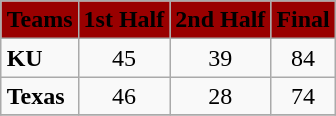<table class="wikitable" align=right>
<tr bgcolor=#990000 align=center>
<td colspan=1><span><strong>Teams</strong></span></td>
<td colspan=1><span><strong>1st Half</strong></span></td>
<td colspan=1><span><strong>2nd Half</strong></span></td>
<td colspan=1><span><strong>Final</strong></span></td>
</tr>
<tr>
<td><strong>KU</strong></td>
<td align=center>45</td>
<td align=center>39</td>
<td align=center>84</td>
</tr>
<tr>
<td><strong>Texas</strong></td>
<td align=center>46</td>
<td align=center>28</td>
<td align=center>74</td>
</tr>
<tr>
</tr>
</table>
